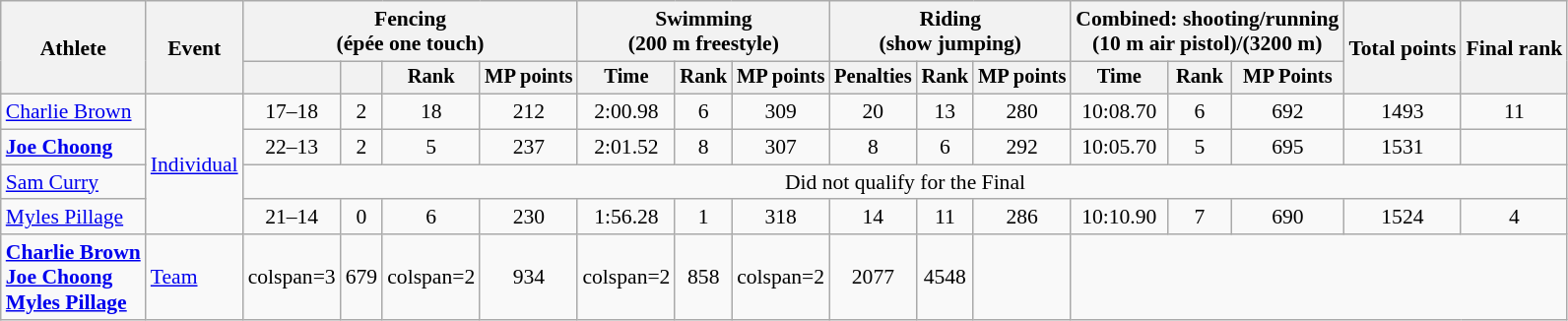<table class=wikitable style=font-size:90%;text-align:center>
<tr>
<th rowspan=2>Athlete</th>
<th rowspan=2>Event</th>
<th colspan=4>Fencing<br><span>(épée one touch)</span></th>
<th colspan=3>Swimming<br><span>(200 m freestyle)</span></th>
<th colspan=3>Riding<br><span>(show jumping)</span></th>
<th colspan=3>Combined: shooting/running<br><span>(10 m air pistol)/(3200 m)</span></th>
<th rowspan=2>Total points</th>
<th rowspan=2>Final rank</th>
</tr>
<tr style=font-size:95%>
<th></th>
<th></th>
<th>Rank</th>
<th>MP points</th>
<th>Time</th>
<th>Rank</th>
<th>MP points</th>
<th>Penalties</th>
<th>Rank</th>
<th>MP points</th>
<th>Time</th>
<th>Rank</th>
<th>MP Points</th>
</tr>
<tr>
<td align=left><a href='#'>Charlie Brown</a></td>
<td align=left rowspan=4><a href='#'>Individual</a></td>
<td>17–18</td>
<td>2</td>
<td>18</td>
<td>212</td>
<td>2:00.98</td>
<td>6</td>
<td>309</td>
<td>20</td>
<td>13</td>
<td>280</td>
<td>10:08.70</td>
<td>6</td>
<td>692</td>
<td>1493</td>
<td>11</td>
</tr>
<tr>
<td align=left><strong><a href='#'>Joe Choong</a></strong></td>
<td>22–13</td>
<td>2</td>
<td>5</td>
<td>237</td>
<td>2:01.52</td>
<td>8</td>
<td>307</td>
<td>8</td>
<td>6</td>
<td>292</td>
<td>10:05.70</td>
<td>5</td>
<td>695</td>
<td>1531</td>
<td></td>
</tr>
<tr>
<td align=left><a href='#'>Sam Curry</a></td>
<td colspan=15>Did not qualify for the Final</td>
</tr>
<tr>
<td align=left><a href='#'>Myles Pillage</a></td>
<td>21–14</td>
<td>0</td>
<td>6</td>
<td>230</td>
<td>1:56.28</td>
<td>1</td>
<td>318</td>
<td>14</td>
<td>11</td>
<td>286</td>
<td>10:10.90</td>
<td>7</td>
<td>690</td>
<td>1524</td>
<td>4</td>
</tr>
<tr>
<td align=left><strong><a href='#'>Charlie Brown</a></strong><br><strong><a href='#'>Joe Choong</a></strong><br><strong><a href='#'>Myles Pillage</a></strong></td>
<td align=left><a href='#'>Team</a></td>
<td>colspan=3 </td>
<td>679</td>
<td>colspan=2 </td>
<td>934</td>
<td>colspan=2 </td>
<td>858</td>
<td>colspan=2 </td>
<td>2077</td>
<td>4548</td>
<td></td>
</tr>
</table>
